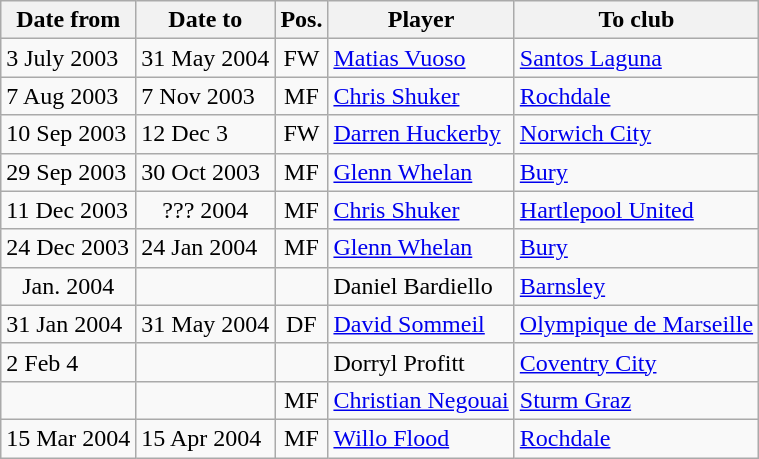<table class="wikitable">
<tr>
<th>Date from</th>
<th>Date to</th>
<th>Pos.</th>
<th>Player</th>
<th>To club</th>
</tr>
<tr>
<td>3 July 2003</td>
<td>31 May 2004</td>
<td align="center">FW</td>
<td> <a href='#'>Matias Vuoso</a></td>
<td> <a href='#'>Santos Laguna</a></td>
</tr>
<tr>
<td>7 Aug 2003</td>
<td>7 Nov 2003</td>
<td align="center">MF</td>
<td> <a href='#'>Chris Shuker</a></td>
<td> <a href='#'>Rochdale</a></td>
</tr>
<tr>
<td>10 Sep 2003</td>
<td>12 Dec 3</td>
<td align="center">FW</td>
<td> <a href='#'>Darren Huckerby</a></td>
<td> <a href='#'>Norwich City</a></td>
</tr>
<tr>
<td>29 Sep 2003</td>
<td>30 Oct 2003</td>
<td align="center">MF</td>
<td> <a href='#'>Glenn Whelan</a></td>
<td> <a href='#'>Bury</a></td>
</tr>
<tr>
<td>11 Dec 2003</td>
<td align="center">??? 2004</td>
<td align="center">MF</td>
<td> <a href='#'>Chris Shuker</a></td>
<td> <a href='#'>Hartlepool United</a></td>
</tr>
<tr>
<td>24 Dec 2003</td>
<td>24 Jan 2004</td>
<td align="center">MF</td>
<td> <a href='#'>Glenn Whelan</a></td>
<td> <a href='#'>Bury</a></td>
</tr>
<tr>
<td align="center">Jan. 2004</td>
<td></td>
<td align="center"></td>
<td> Daniel Bardiello</td>
<td> <a href='#'>Barnsley</a></td>
</tr>
<tr>
<td>31 Jan 2004</td>
<td>31 May 2004</td>
<td align="center">DF</td>
<td> <a href='#'>David Sommeil</a></td>
<td> <a href='#'>Olympique de Marseille</a></td>
</tr>
<tr>
<td>2 Feb 4</td>
<td></td>
<td align="center"></td>
<td>Dorryl Profitt</td>
<td> <a href='#'>Coventry City</a></td>
</tr>
<tr>
<td></td>
<td></td>
<td align="center">MF</td>
<td> <a href='#'>Christian Negouai</a></td>
<td> <a href='#'>Sturm Graz</a></td>
</tr>
<tr>
<td>15 Mar 2004</td>
<td>15 Apr 2004</td>
<td align="center">MF</td>
<td> <a href='#'>Willo Flood</a></td>
<td> <a href='#'>Rochdale</a></td>
</tr>
</table>
